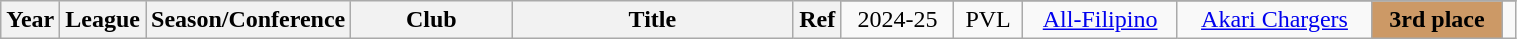<table class="wikitable sortable" style="text-align:center" width="80%">
<tr>
<th style="width:5px;" rowspan="2">Year</th>
<th style="width:25px;" rowspan="2">League</th>
<th style="width:100px;" rowspan="2">Season/Conference</th>
<th style="width:100px;" rowspan="2">Club</th>
<th style="width:180px;" rowspan="2">Title</th>
<th style="width:25px;" rowspan="2">Ref</th>
</tr>
<tr>
<td>2024-25</td>
<td>PVL</td>
<td><a href='#'>All-Filipino</a></td>
<td><a href='#'>Akari Chargers</a></td>
<td style="background:#CC9966;"><strong>3rd place</strong></td>
<td></td>
</tr>
</table>
